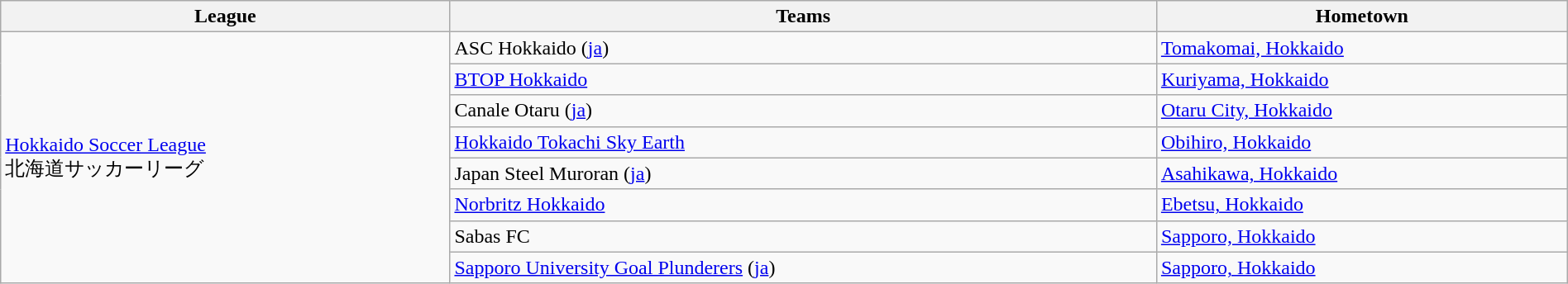<table class="wikitable" width=100%>
<tr>
<th>League</th>
<th>Teams</th>
<th>Hometown</th>
</tr>
<tr>
<td rowspan="8"><a href='#'>Hokkaido Soccer League</a><br>北海道サッカーリーグ</td>
<td>ASC Hokkaido (<a href='#'>ja</a>)</td>
<td><a href='#'>Tomakomai, Hokkaido</a></td>
</tr>
<tr>
<td><a href='#'>BTOP Hokkaido</a></td>
<td><a href='#'>Kuriyama, Hokkaido</a></td>
</tr>
<tr>
<td>Canale Otaru (<a href='#'>ja</a>)</td>
<td><a href='#'>Otaru City, Hokkaido</a></td>
</tr>
<tr>
<td><a href='#'>Hokkaido Tokachi Sky Earth</a></td>
<td><a href='#'>Obihiro, Hokkaido</a></td>
</tr>
<tr>
<td>Japan Steel Muroran (<a href='#'>ja</a>) </td>
<td><a href='#'>Asahikawa, Hokkaido</a></td>
</tr>
<tr>
<td><a href='#'>Norbritz Hokkaido</a></td>
<td><a href='#'>Ebetsu, Hokkaido</a></td>
</tr>
<tr>
<td>Sabas FC </td>
<td><a href='#'>Sapporo, Hokkaido</a></td>
</tr>
<tr>
<td><a href='#'>Sapporo University Goal Plunderers</a> (<a href='#'>ja</a>)</td>
<td><a href='#'>Sapporo, Hokkaido</a></td>
</tr>
</table>
